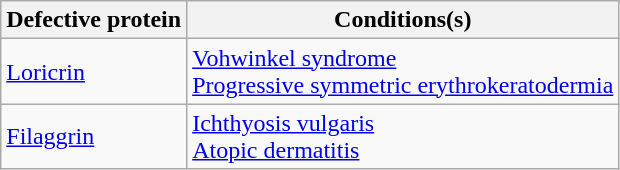<table class="wikitable">
<tr>
<th>Defective protein</th>
<th>Conditions(s)</th>
</tr>
<tr>
<td><a href='#'>Loricrin</a></td>
<td><a href='#'>Vohwinkel syndrome</a><br><a href='#'>Progressive symmetric erythrokeratodermia</a></td>
</tr>
<tr>
<td><a href='#'>Filaggrin</a></td>
<td><a href='#'>Ichthyosis vulgaris</a><br><a href='#'>Atopic dermatitis</a></td>
</tr>
</table>
